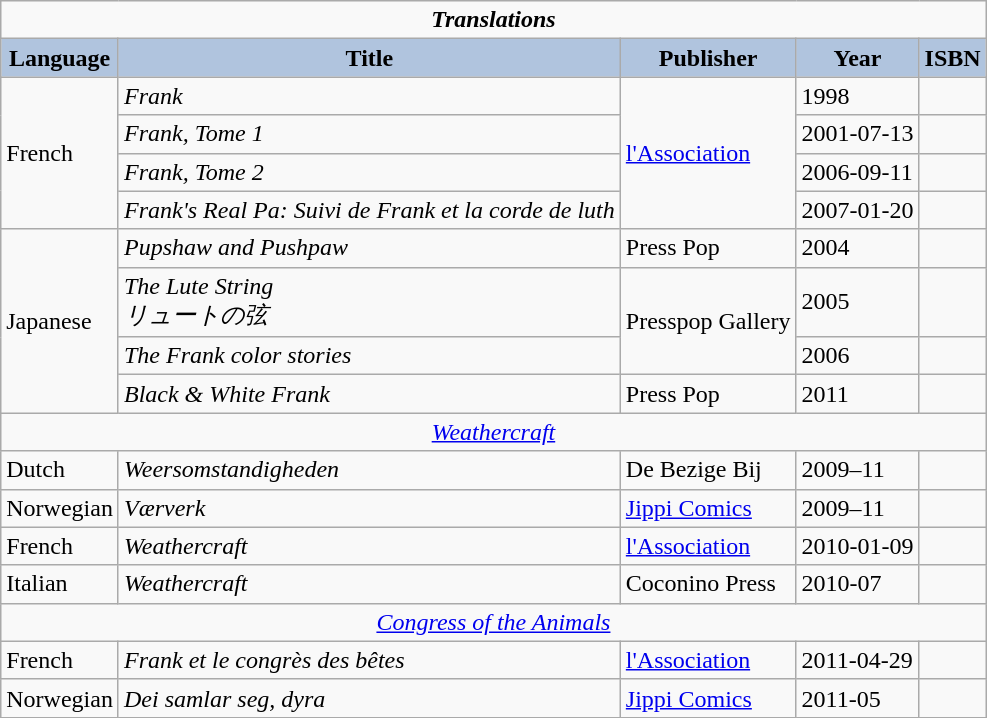<table class="wikitable">
<tr>
<td colspan="5" style="text-align:center;"><strong><em>Translations</em></strong></td>
</tr>
<tr>
<th style="background:#B0C4DE;">Language</th>
<th style="background:#B0C4DE;">Title</th>
<th style="background:#B0C4DE;">Publisher</th>
<th style="background:#B0C4DE;">Year</th>
<th style="background:#B0C4DE;">ISBN</th>
</tr>
<tr>
<td rowspan="4">French</td>
<td><em>Frank</em></td>
<td rowspan="4"><a href='#'>l'Association</a></td>
<td>1998</td>
<td></td>
</tr>
<tr>
<td><em>Frank, Tome 1</em></td>
<td>2001-07-13</td>
<td></td>
</tr>
<tr>
<td><em>Frank, Tome 2</em></td>
<td>2006-09-11</td>
<td></td>
</tr>
<tr>
<td><em>Frank's Real Pa: Suivi de Frank et la corde de luth</em></td>
<td>2007-01-20</td>
<td></td>
</tr>
<tr>
<td rowspan="4">Japanese</td>
<td><em>Pupshaw and Pushpaw</em></td>
<td>Press Pop</td>
<td>2004</td>
<td></td>
</tr>
<tr>
<td><em>The Lute String</em><br><em>リュートの弦</em></td>
<td rowspan="2">Presspop Gallery</td>
<td>2005</td>
<td></td>
</tr>
<tr>
<td><em>The Frank color stories</em></td>
<td>2006</td>
<td></td>
</tr>
<tr>
<td><em>Black & White Frank</em></td>
<td>Press Pop</td>
<td>2011</td>
<td></td>
</tr>
<tr>
<td colspan="5" style="text-align:center;"><em><a href='#'>Weathercraft</a></em></td>
</tr>
<tr>
<td>Dutch</td>
<td><em>Weersomstandigheden</em></td>
<td>De Bezige Bij</td>
<td>2009–11</td>
<td></td>
</tr>
<tr>
<td>Norwegian</td>
<td><em>Værverk</em></td>
<td><a href='#'>Jippi Comics</a></td>
<td>2009–11</td>
<td></td>
</tr>
<tr>
<td>French</td>
<td><em>Weathercraft</em></td>
<td><a href='#'>l'Association</a></td>
<td>2010-01-09</td>
<td></td>
</tr>
<tr>
<td>Italian</td>
<td><em>Weathercraft</em></td>
<td>Coconino Press</td>
<td>2010-07</td>
<td></td>
</tr>
<tr>
<td colspan="5" style="text-align:center;"><em><a href='#'>Congress of the Animals</a></em></td>
</tr>
<tr>
<td>French</td>
<td><em>Frank et le congrès des bêtes</em></td>
<td><a href='#'>l'Association</a></td>
<td>2011-04-29</td>
<td></td>
</tr>
<tr>
<td>Norwegian</td>
<td><em>Dei samlar seg, dyra</em></td>
<td><a href='#'>Jippi Comics</a></td>
<td>2011-05</td>
<td></td>
</tr>
<tr>
</tr>
</table>
